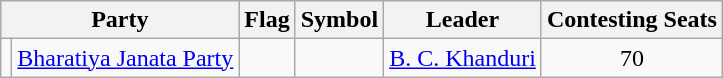<table class="wikitable" style="text-align:center">
<tr>
<th colspan="2">Party</th>
<th>Flag</th>
<th>Symbol</th>
<th>Leader</th>
<th>Contesting Seats</th>
</tr>
<tr>
<td></td>
<td><a href='#'>Bharatiya Janata Party</a></td>
<td></td>
<td></td>
<td><a href='#'>B. C. Khanduri</a></td>
<td>70</td>
</tr>
</table>
